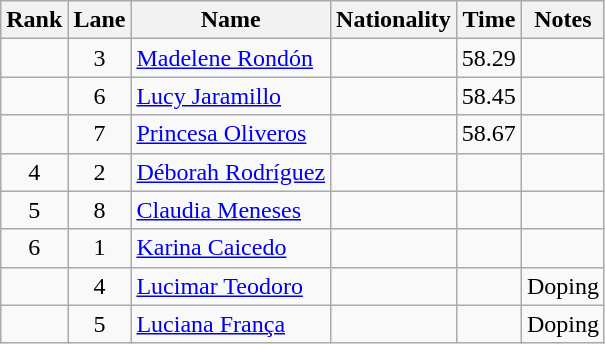<table class="wikitable sortable" style="text-align:center">
<tr>
<th>Rank</th>
<th>Lane</th>
<th>Name</th>
<th>Nationality</th>
<th>Time</th>
<th>Notes</th>
</tr>
<tr>
<td></td>
<td>3</td>
<td align=left><a href='#'>Madelene Rondón</a></td>
<td align=left></td>
<td>58.29</td>
<td></td>
</tr>
<tr>
<td></td>
<td>6</td>
<td align=left><a href='#'>Lucy Jaramillo</a></td>
<td align=left></td>
<td>58.45</td>
<td></td>
</tr>
<tr>
<td></td>
<td>7</td>
<td align=left><a href='#'>Princesa Oliveros</a></td>
<td align=left></td>
<td>58.67</td>
<td></td>
</tr>
<tr>
<td>4</td>
<td>2</td>
<td align=left><a href='#'>Déborah Rodríguez</a></td>
<td align=left></td>
<td></td>
<td></td>
</tr>
<tr>
<td>5</td>
<td>8</td>
<td align=left><a href='#'>Claudia Meneses</a></td>
<td align=left></td>
<td></td>
<td></td>
</tr>
<tr>
<td>6</td>
<td>1</td>
<td align=left><a href='#'>Karina Caicedo</a></td>
<td align=left></td>
<td></td>
<td></td>
</tr>
<tr>
<td></td>
<td>4</td>
<td align=left><a href='#'>Lucimar Teodoro</a></td>
<td align=left></td>
<td></td>
<td>Doping</td>
</tr>
<tr>
<td></td>
<td>5</td>
<td align=left><a href='#'>Luciana França</a></td>
<td align=left></td>
<td></td>
<td>Doping</td>
</tr>
</table>
